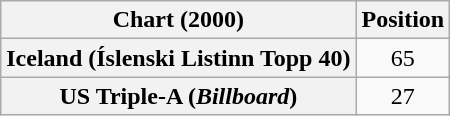<table class="wikitable plainrowheaders" style="text-align:center">
<tr>
<th>Chart (2000)</th>
<th>Position</th>
</tr>
<tr>
<th scope="row">Iceland (Íslenski Listinn Topp 40)</th>
<td>65</td>
</tr>
<tr>
<th scope="row">US Triple-A (<em>Billboard</em>)</th>
<td>27</td>
</tr>
</table>
